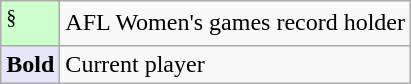<table class=wikitable>
<tr>
<td bgcolor=CCFFCC><sup>§</sup></td>
<td>AFL Women's games record holder</td>
</tr>
<tr>
<td bgcolor=E6E6FA><strong>Bold</strong></td>
<td>Current player</td>
</tr>
</table>
